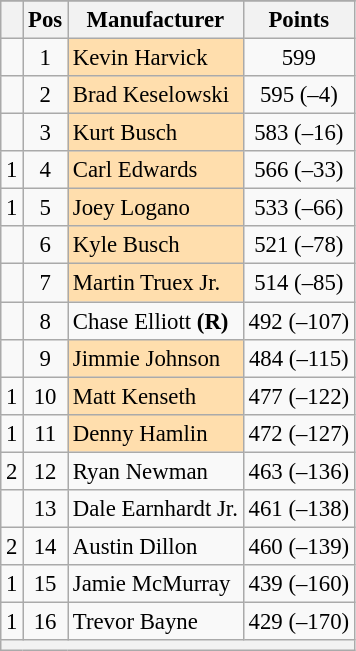<table class="wikitable" style="font-size:95%">
<tr>
</tr>
<tr>
<th></th>
<th>Pos</th>
<th>Manufacturer</th>
<th>Points</th>
</tr>
<tr>
<td align="left"></td>
<td style="text-align:center;">1</td>
<td style="background:#FFDEAD;">Kevin Harvick</td>
<td style="text-align:center;">599</td>
</tr>
<tr>
<td align="left"></td>
<td style="text-align:center;">2</td>
<td style="background:#FFDEAD;">Brad Keselowski</td>
<td style="text-align:center;">595 (–4)</td>
</tr>
<tr>
<td align="left"></td>
<td style="text-align:center;">3</td>
<td style="background:#FFDEAD;">Kurt Busch</td>
<td style="text-align:center;">583 (–16)</td>
</tr>
<tr>
<td align="left"> 1</td>
<td style="text-align:center;">4</td>
<td style="background:#FFDEAD;">Carl Edwards</td>
<td style="text-align:center;">566 (–33)</td>
</tr>
<tr>
<td align="left"> 1</td>
<td style="text-align:center;">5</td>
<td style="background:#FFDEAD;">Joey Logano</td>
<td style="text-align:center;">533 (–66)</td>
</tr>
<tr>
<td align="left"></td>
<td style="text-align:center;">6</td>
<td style="background:#FFDEAD;">Kyle Busch</td>
<td style="text-align:center;">521 (–78)</td>
</tr>
<tr>
<td align="left"></td>
<td style="text-align:center;">7</td>
<td style="background:#FFDEAD;">Martin Truex Jr.</td>
<td style="text-align:center;">514 (–85)</td>
</tr>
<tr>
<td align="left"></td>
<td style="text-align:center;">8</td>
<td>Chase Elliott <strong>(R)</strong></td>
<td style="text-align:center;">492 (–107)</td>
</tr>
<tr>
<td align="left"></td>
<td style="text-align:center;">9</td>
<td style="background:#FFDEAD;">Jimmie Johnson</td>
<td style="text-align:center;">484 (–115)</td>
</tr>
<tr>
<td align="left"> 1</td>
<td style="text-align:center;">10</td>
<td style="background:#FFDEAD;">Matt Kenseth</td>
<td style="text-align:center;">477 (–122)</td>
</tr>
<tr>
<td align="left"> 1</td>
<td style="text-align:center;">11</td>
<td style="background:#FFDEAD;">Denny Hamlin</td>
<td style="text-align:center;">472 (–127)</td>
</tr>
<tr>
<td align="left"> 2</td>
<td style="text-align:center;">12</td>
<td>Ryan Newman</td>
<td style="text-align:center;">463 (–136)</td>
</tr>
<tr>
<td align="left"></td>
<td style="text-align:center;">13</td>
<td>Dale Earnhardt Jr.</td>
<td style="text-align:center;">461 (–138)</td>
</tr>
<tr>
<td align="left"> 2</td>
<td style="text-align:center;">14</td>
<td>Austin Dillon</td>
<td style="text-align:center;">460 (–139)</td>
</tr>
<tr>
<td align="left"> 1</td>
<td style="text-align:center;">15</td>
<td>Jamie McMurray</td>
<td style="text-align:center;">439 (–160)</td>
</tr>
<tr>
<td align="left"> 1</td>
<td style="text-align:center;">16</td>
<td>Trevor Bayne</td>
<td style="text-align:center;">429 (–170)</td>
</tr>
<tr class="sortbottom">
<th colspan="9"></th>
</tr>
</table>
